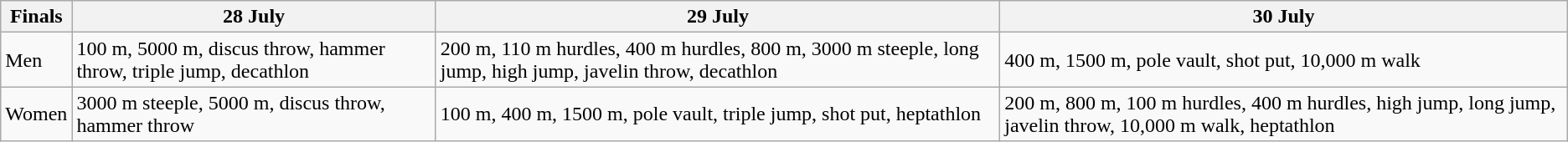<table class=wikitable>
<tr>
<th scope="col">Finals</th>
<th scope="col">28 July</th>
<th scope="col">29 July</th>
<th scope="col">30 July</th>
</tr>
<tr>
<td>Men</td>
<td>100 m, 5000 m, discus throw, hammer throw, triple jump, decathlon</td>
<td>200 m, 110 m hurdles, 400 m hurdles, 800 m, 3000 m steeple, long jump, high jump, javelin throw, decathlon</td>
<td>400 m, 1500 m, pole vault, shot put, 10,000 m walk</td>
</tr>
<tr>
<td>Women</td>
<td>3000 m steeple, 5000 m, discus throw, hammer throw</td>
<td>100 m, 400 m, 1500 m, pole vault, triple jump, shot put, heptathlon</td>
<td>200 m, 800 m, 100 m hurdles, 400 m hurdles, high jump, long jump, javelin throw, 10,000 m walk, heptathlon</td>
</tr>
</table>
